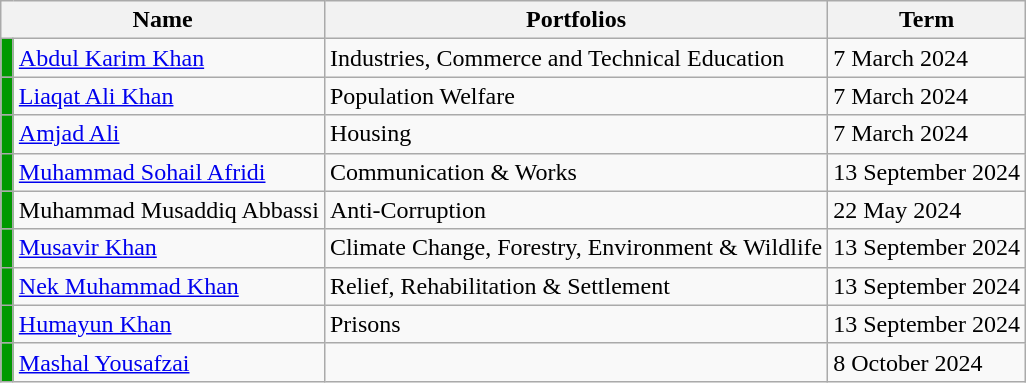<table class="wikitable">
<tr>
<th colspan="2">Name</th>
<th>Portfolios</th>
<th>Term</th>
</tr>
<tr>
<td style="width:1px;; background:#090;"></td>
<td><a href='#'>Abdul Karim Khan</a></td>
<td>Industries, Commerce and Technical Education</td>
<td>7 March 2024</td>
</tr>
<tr>
<td style="width:1px;; background:#090;"></td>
<td><a href='#'>Liaqat Ali Khan</a></td>
<td>Population Welfare</td>
<td>7 March 2024</td>
</tr>
<tr>
<td style="width:1px;; background:#090;"></td>
<td><a href='#'>Amjad Ali</a></td>
<td>Housing</td>
<td>7 March 2024</td>
</tr>
<tr>
<td style="width:1px;; background:#090;"></td>
<td><a href='#'>Muhammad Sohail Afridi</a></td>
<td>Communication & Works</td>
<td>13 September 2024</td>
</tr>
<tr>
<td style="width:1px;; background:#090;"></td>
<td>Muhammad Musaddiq Abbassi</td>
<td>Anti-Corruption</td>
<td>22 May 2024</td>
</tr>
<tr>
<td style="width:1px;; background:#090;"></td>
<td><a href='#'>Musavir Khan</a></td>
<td>Climate Change, Forestry, Environment & Wildlife</td>
<td>13 September 2024</td>
</tr>
<tr>
<td style="width:1px;; background:#090;"></td>
<td><a href='#'>Nek Muhammad Khan</a></td>
<td>Relief, Rehabilitation & Settlement</td>
<td>13 September 2024</td>
</tr>
<tr>
<td style="width:1px;; background:#090;"></td>
<td><a href='#'>Humayun Khan</a></td>
<td>Prisons</td>
<td>13 September 2024</td>
</tr>
<tr>
<td style="width:1px;; background:#090;"></td>
<td><a href='#'>Mashal Yousafzai</a></td>
<td></td>
<td>8 October 2024</td>
</tr>
</table>
